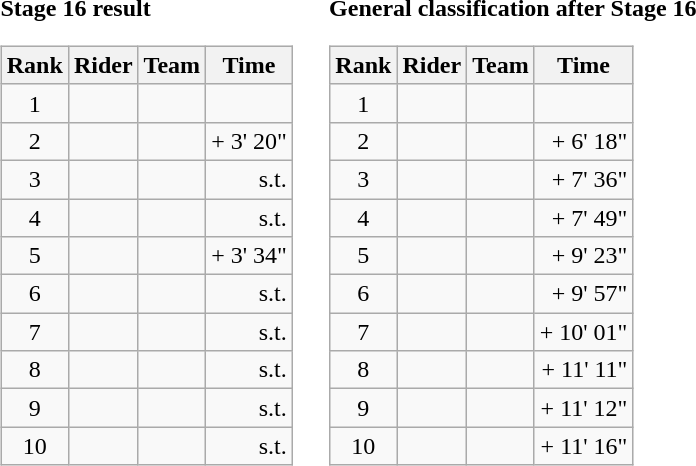<table>
<tr>
<td><strong>Stage 16 result</strong><br><table class="wikitable">
<tr>
<th scope="col">Rank</th>
<th scope="col">Rider</th>
<th scope="col">Team</th>
<th scope="col">Time</th>
</tr>
<tr>
<td style="text-align:center;">1</td>
<td></td>
<td></td>
<td style="text-align:right;"></td>
</tr>
<tr>
<td style="text-align:center;">2</td>
<td></td>
<td></td>
<td style="text-align:right;">+ 3' 20"</td>
</tr>
<tr>
<td style="text-align:center;">3</td>
<td></td>
<td></td>
<td style="text-align:right;">s.t.</td>
</tr>
<tr>
<td style="text-align:center;">4</td>
<td></td>
<td></td>
<td style="text-align:right;">s.t.</td>
</tr>
<tr>
<td style="text-align:center;">5</td>
<td></td>
<td></td>
<td style="text-align:right;">+ 3' 34"</td>
</tr>
<tr>
<td style="text-align:center;">6</td>
<td></td>
<td></td>
<td style="text-align:right;">s.t.</td>
</tr>
<tr>
<td style="text-align:center;">7</td>
<td></td>
<td></td>
<td style="text-align:right;">s.t.</td>
</tr>
<tr>
<td style="text-align:center;">8</td>
<td></td>
<td></td>
<td style="text-align:right;">s.t.</td>
</tr>
<tr>
<td style="text-align:center;">9</td>
<td></td>
<td></td>
<td style="text-align:right;">s.t.</td>
</tr>
<tr>
<td style="text-align:center;">10</td>
<td></td>
<td></td>
<td style="text-align:right;">s.t.</td>
</tr>
</table>
</td>
<td></td>
<td><strong>General classification after Stage 16</strong><br><table class="wikitable">
<tr>
<th scope="col">Rank</th>
<th scope="col">Rider</th>
<th scope="col">Team</th>
<th scope="col">Time</th>
</tr>
<tr>
<td style="text-align:center;">1</td>
<td></td>
<td></td>
<td style="text-align:right;"></td>
</tr>
<tr>
<td style="text-align:center;">2</td>
<td></td>
<td></td>
<td style="text-align:right;">+ 6' 18"</td>
</tr>
<tr>
<td style="text-align:center;">3</td>
<td></td>
<td></td>
<td style="text-align:right;">+ 7' 36"</td>
</tr>
<tr>
<td style="text-align:center;">4</td>
<td></td>
<td></td>
<td style="text-align:right;">+ 7' 49"</td>
</tr>
<tr>
<td style="text-align:center;">5</td>
<td></td>
<td></td>
<td style="text-align:right;">+ 9' 23"</td>
</tr>
<tr>
<td style="text-align:center;">6</td>
<td></td>
<td></td>
<td style="text-align:right;">+ 9' 57"</td>
</tr>
<tr>
<td style="text-align:center;">7</td>
<td></td>
<td></td>
<td style="text-align:right;">+ 10' 01"</td>
</tr>
<tr>
<td style="text-align:center;">8</td>
<td></td>
<td></td>
<td style="text-align:right;">+ 11' 11"</td>
</tr>
<tr>
<td style="text-align:center;">9</td>
<td></td>
<td></td>
<td style="text-align:right;">+ 11' 12"</td>
</tr>
<tr>
<td style="text-align:center;">10</td>
<td></td>
<td></td>
<td style="text-align:right;">+ 11' 16"</td>
</tr>
</table>
</td>
</tr>
</table>
